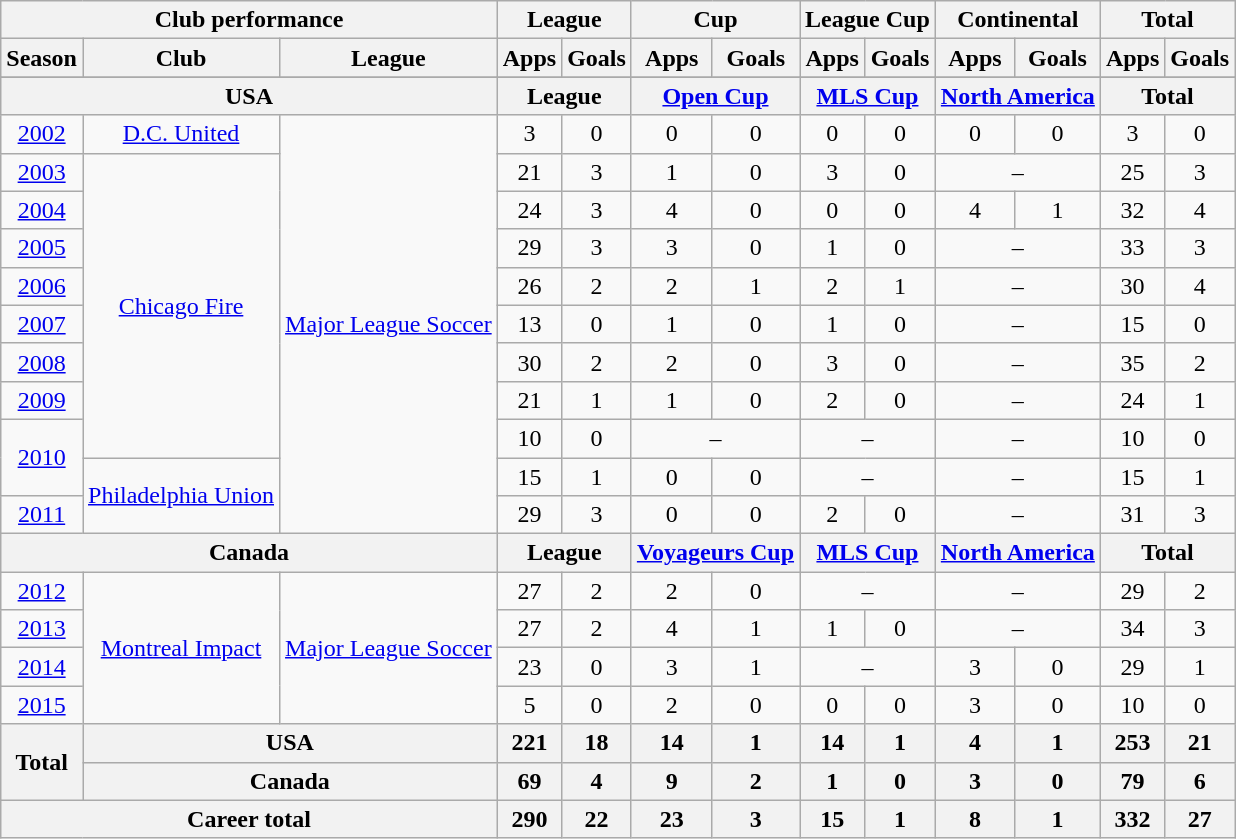<table class="wikitable" style="text-align:center">
<tr>
<th colspan=3>Club performance</th>
<th colspan=2>League</th>
<th colspan=2>Cup</th>
<th colspan=2>League Cup</th>
<th colspan=2>Continental</th>
<th colspan=2>Total</th>
</tr>
<tr>
<th>Season</th>
<th>Club</th>
<th>League</th>
<th>Apps</th>
<th>Goals</th>
<th>Apps</th>
<th>Goals</th>
<th>Apps</th>
<th>Goals</th>
<th>Apps</th>
<th>Goals</th>
<th>Apps</th>
<th>Goals</th>
</tr>
<tr>
</tr>
<tr>
<th colspan=3>USA</th>
<th colspan=2>League</th>
<th colspan=2><a href='#'>Open Cup</a></th>
<th colspan=2><a href='#'>MLS Cup</a></th>
<th colspan=2><a href='#'>North America</a></th>
<th colspan=2>Total</th>
</tr>
<tr>
<td><a href='#'>2002</a></td>
<td rowspan="1"><a href='#'>D.C. United</a></td>
<td rowspan="11"><a href='#'>Major League Soccer</a></td>
<td>3</td>
<td>0</td>
<td>0</td>
<td>0</td>
<td>0</td>
<td>0</td>
<td>0</td>
<td>0</td>
<td>3</td>
<td>0</td>
</tr>
<tr>
<td><a href='#'>2003</a></td>
<td rowspan="8"><a href='#'>Chicago Fire</a></td>
<td>21</td>
<td>3</td>
<td>1</td>
<td>0</td>
<td>3</td>
<td>0</td>
<td colspan="2">–</td>
<td>25</td>
<td>3</td>
</tr>
<tr>
<td><a href='#'>2004</a></td>
<td>24</td>
<td>3</td>
<td>4</td>
<td>0</td>
<td>0</td>
<td>0</td>
<td>4</td>
<td>1</td>
<td>32</td>
<td>4</td>
</tr>
<tr>
<td><a href='#'>2005</a></td>
<td>29</td>
<td>3</td>
<td>3</td>
<td>0</td>
<td>1</td>
<td>0</td>
<td colspan="2">–</td>
<td>33</td>
<td>3</td>
</tr>
<tr>
<td><a href='#'>2006</a></td>
<td>26</td>
<td>2</td>
<td>2</td>
<td>1</td>
<td>2</td>
<td>1</td>
<td colspan="2">–</td>
<td>30</td>
<td>4</td>
</tr>
<tr>
<td><a href='#'>2007</a></td>
<td>13</td>
<td>0</td>
<td>1</td>
<td>0</td>
<td>1</td>
<td>0</td>
<td colspan="2">–</td>
<td>15</td>
<td>0</td>
</tr>
<tr>
<td><a href='#'>2008</a></td>
<td>30</td>
<td>2</td>
<td>2</td>
<td>0</td>
<td>3</td>
<td>0</td>
<td colspan="2">–</td>
<td>35</td>
<td>2</td>
</tr>
<tr>
<td><a href='#'>2009</a></td>
<td>21</td>
<td>1</td>
<td>1</td>
<td>0</td>
<td>2</td>
<td>0</td>
<td colspan="2">–</td>
<td>24</td>
<td>1</td>
</tr>
<tr>
<td rowspan="2"><a href='#'>2010</a></td>
<td>10</td>
<td>0</td>
<td colspan="2">–</td>
<td colspan="2">–</td>
<td colspan="2">–</td>
<td>10</td>
<td>0</td>
</tr>
<tr>
<td rowspan="2"><a href='#'>Philadelphia Union</a></td>
<td>15</td>
<td>1</td>
<td>0</td>
<td>0</td>
<td colspan="2">–</td>
<td colspan="2">–</td>
<td>15</td>
<td>1</td>
</tr>
<tr>
<td><a href='#'>2011</a></td>
<td>29</td>
<td>3</td>
<td>0</td>
<td>0</td>
<td>2</td>
<td>0</td>
<td colspan="2">–</td>
<td>31</td>
<td>3</td>
</tr>
<tr>
<th colspan=3>Canada</th>
<th colspan=2>League</th>
<th colspan=2><a href='#'>Voyageurs Cup</a></th>
<th colspan=2><a href='#'>MLS Cup</a></th>
<th colspan=2><a href='#'>North America</a></th>
<th colspan=2>Total</th>
</tr>
<tr>
<td><a href='#'>2012</a></td>
<td rowspan="4"><a href='#'>Montreal Impact</a></td>
<td rowspan="4"><a href='#'>Major League Soccer</a></td>
<td>27</td>
<td>2</td>
<td>2</td>
<td>0</td>
<td colspan="2">–</td>
<td colspan="2">–</td>
<td>29</td>
<td>2</td>
</tr>
<tr>
<td><a href='#'>2013</a></td>
<td>27</td>
<td>2</td>
<td>4</td>
<td>1</td>
<td>1</td>
<td>0</td>
<td colspan="2">–</td>
<td>34</td>
<td>3</td>
</tr>
<tr>
<td><a href='#'>2014</a></td>
<td>23</td>
<td>0</td>
<td>3</td>
<td>1</td>
<td colspan="2">–</td>
<td>3</td>
<td>0</td>
<td>29</td>
<td>1</td>
</tr>
<tr>
<td><a href='#'>2015</a></td>
<td>5</td>
<td>0</td>
<td>2</td>
<td>0</td>
<td>0</td>
<td>0</td>
<td>3</td>
<td>0</td>
<td>10</td>
<td>0</td>
</tr>
<tr>
<th rowspan=2>Total</th>
<th colspan=2>USA</th>
<th>221</th>
<th>18</th>
<th>14</th>
<th>1</th>
<th>14</th>
<th>1</th>
<th>4</th>
<th>1</th>
<th>253</th>
<th>21</th>
</tr>
<tr>
<th colspan=2>Canada</th>
<th>69</th>
<th>4</th>
<th>9</th>
<th>2</th>
<th>1</th>
<th>0</th>
<th>3</th>
<th>0</th>
<th>79</th>
<th>6</th>
</tr>
<tr>
<th colspan=3>Career total</th>
<th>290</th>
<th>22</th>
<th>23</th>
<th>3</th>
<th>15</th>
<th>1</th>
<th>8</th>
<th>1</th>
<th>332</th>
<th>27</th>
</tr>
</table>
